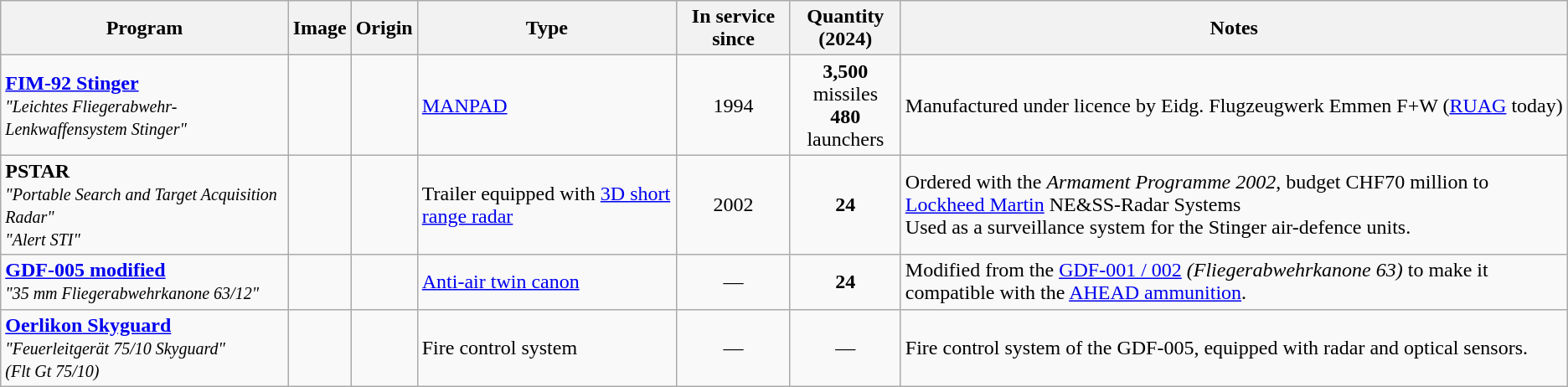<table class="wikitable">
<tr>
<th>Program</th>
<th>Image</th>
<th>Origin</th>
<th>Type</th>
<th>In service since</th>
<th>Quantity<br>(2024)</th>
<th>Notes</th>
</tr>
<tr>
<td><strong><a href='#'>FIM-92 Stinger</a></strong><br><small><em>"Leichtes Fliegerabwehr-Lenkwaffensystem Stinger"</em></small></td>
<td style="text-align: center; "></td>
<td><small></small><br><small></small></td>
<td><a href='#'>MANPAD</a></td>
<td style="text-align: center; ">1994</td>
<td style="text-align: center; "><strong>3,500</strong> missiles<br><strong>480</strong> launchers</td>
<td>Manufactured under licence by Eidg. Flugzeugwerk Emmen F+W (<a href='#'>RUAG</a> today) </td>
</tr>
<tr>
<td><strong></strong> <strong>PSTAR</strong><br><small><em>"Portable Search and Target Acquisition Radar"</em></small><br><small><em>"Alert STI"</em></small></td>
<td style="text-align: center; "></td>
<td><small></small></td>
<td>Trailer equipped with <a href='#'>3D short range radar</a></td>
<td style="text-align: center; ">2002</td>
<td style="text-align: center; "><strong>24</strong></td>
<td>Ordered with the <em>Armament Programme 2002</em>, budget  CHF70 million to <a href='#'>Lockheed Martin</a> NE&SS-Radar Systems  <small></small><br>Used as a surveillance system for the Stinger air-defence units.</td>
</tr>
<tr>
<td><strong><a href='#'>GDF-005 modified</a></strong><br><small><em>"35 mm Fliegerabwehrkanone 63/12"</em></small></td>
<td style="text-align: center; "></td>
<td><small></small></td>
<td><a href='#'>Anti-air twin canon</a></td>
<td style="text-align: center; ">―</td>
<td style="text-align: center; "><strong>24</strong></td>
<td>Modified from the <a href='#'>GDF-001 / 002</a> <em>(Fliegerabwehrkanone 63)</em> to make it compatible with the <a href='#'>AHEAD ammunition</a>.</td>
</tr>
<tr>
<td><strong><a href='#'>Oerlikon Skyguard</a></strong><br><small><em>"Feuerleitgerät 75/10 Skyguard"</em></small><br><small><em>(Flt Gt 75/10)</em></small></td>
<td style="text-align: center; "><br></td>
<td><small></small></td>
<td>Fire control system</td>
<td style="text-align: center; ">―</td>
<td style="text-align: center; ">―</td>
<td>Fire control system of the GDF-005, equipped with radar and optical sensors.</td>
</tr>
</table>
